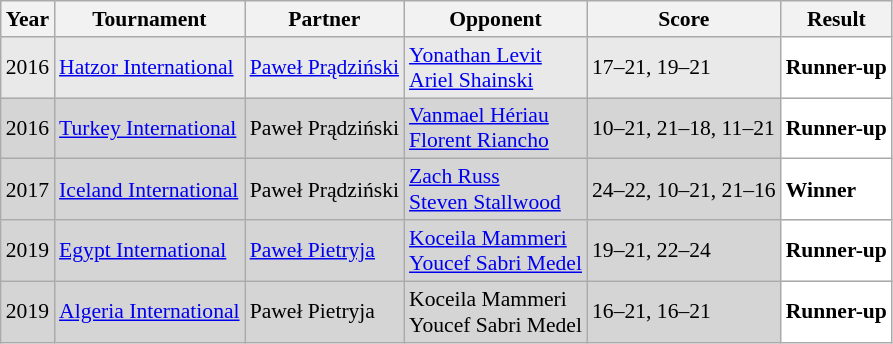<table class="sortable wikitable" style="font-size: 90%;">
<tr>
<th>Year</th>
<th>Tournament</th>
<th>Partner</th>
<th>Opponent</th>
<th>Score</th>
<th>Result</th>
</tr>
<tr style="background:#E9E9E9">
<td align="center">2016</td>
<td align="left"><a href='#'>Hatzor International</a></td>
<td align="left"> <a href='#'>Paweł Prądziński</a></td>
<td align="left"> <a href='#'>Yonathan Levit</a><br> <a href='#'>Ariel Shainski</a></td>
<td align="left">17–21, 19–21</td>
<td style="text-align:left; background:white"> <strong>Runner-up</strong></td>
</tr>
<tr style="background:#D5D5D5">
<td align="center">2016</td>
<td align="left"><a href='#'>Turkey International</a></td>
<td align="left"> Paweł Prądziński</td>
<td align="left"> <a href='#'>Vanmael Hériau</a><br> <a href='#'>Florent Riancho</a></td>
<td align="left">10–21, 21–18, 11–21</td>
<td style="text-align:left; background:white"> <strong>Runner-up</strong></td>
</tr>
<tr style="background:#D5D5D5">
<td align="center">2017</td>
<td align="left"><a href='#'>Iceland International</a></td>
<td align="left"> Paweł Prądziński</td>
<td align="left"> <a href='#'>Zach Russ</a><br> <a href='#'>Steven Stallwood</a></td>
<td align="left">24–22, 10–21, 21–16</td>
<td style="text-align:left; background:white"> <strong>Winner</strong></td>
</tr>
<tr style="background:#D5D5D5">
<td align="center">2019</td>
<td align="left"><a href='#'>Egypt International</a></td>
<td align="left"> <a href='#'>Paweł Pietryja</a></td>
<td align="left"> <a href='#'>Koceila Mammeri</a><br> <a href='#'>Youcef Sabri Medel</a></td>
<td align="left">19–21, 22–24</td>
<td style="text-align:left; background:white"> <strong>Runner-up</strong></td>
</tr>
<tr style="background:#D5D5D5">
<td align="center">2019</td>
<td align="left"><a href='#'>Algeria International</a></td>
<td align="left"> Paweł Pietryja</td>
<td align="left"> Koceila Mammeri<br> Youcef Sabri Medel</td>
<td align="left">16–21, 16–21</td>
<td style="text-align:left; background:white"> <strong>Runner-up</strong></td>
</tr>
</table>
